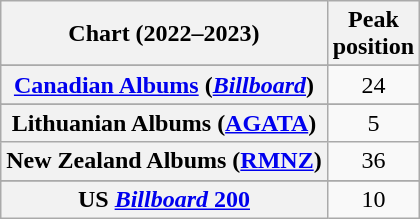<table class="wikitable sortable plainrowheaders" style="text-align:center">
<tr>
<th scope="col">Chart (2022–2023)</th>
<th scope="col">Peak<br>position</th>
</tr>
<tr>
</tr>
<tr>
</tr>
<tr>
<th scope="row"><a href='#'>Canadian Albums</a> (<em><a href='#'>Billboard</a></em>)</th>
<td>24</td>
</tr>
<tr>
</tr>
<tr>
<th scope="row">Lithuanian Albums (<a href='#'>AGATA</a>)</th>
<td>5</td>
</tr>
<tr>
<th scope="row">New Zealand Albums (<a href='#'>RMNZ</a>)</th>
<td>36</td>
</tr>
<tr>
</tr>
<tr>
<th scope="row">US <a href='#'><em>Billboard</em> 200</a></th>
<td>10</td>
</tr>
</table>
